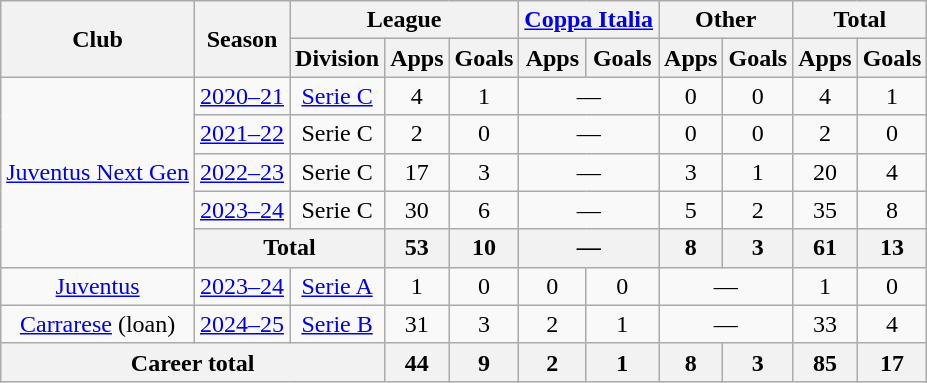<table class="wikitable" style="text-align:center">
<tr>
<th rowspan="2">Club</th>
<th rowspan="2">Season</th>
<th colspan="3">League</th>
<th colspan="2"><a href='#'>Coppa Italia</a></th>
<th colspan="2">Other</th>
<th colspan="2">Total</th>
</tr>
<tr>
<th>Division</th>
<th>Apps</th>
<th>Goals</th>
<th>Apps</th>
<th>Goals</th>
<th>Apps</th>
<th>Goals</th>
<th>Apps</th>
<th>Goals</th>
</tr>
<tr>
<td rowspan="5"><a href='#'>Juventus Next Gen</a></td>
<td><a href='#'>2020–21</a></td>
<td><a href='#'>Serie C</a></td>
<td>4</td>
<td>1</td>
<td colspan="2">—</td>
<td>0</td>
<td>0</td>
<td>4</td>
<td>1</td>
</tr>
<tr>
<td><a href='#'>2021–22</a></td>
<td>Serie C</td>
<td>2</td>
<td>0</td>
<td colspan="2">—</td>
<td>0</td>
<td>0</td>
<td>2</td>
<td>0</td>
</tr>
<tr>
<td><a href='#'>2022–23</a></td>
<td>Serie C</td>
<td>17</td>
<td>3</td>
<td colspan="2">—</td>
<td>3</td>
<td>1</td>
<td>20</td>
<td>4</td>
</tr>
<tr>
<td><a href='#'>2023–24</a></td>
<td>Serie C</td>
<td>30</td>
<td>6</td>
<td colspan="2">—</td>
<td>5</td>
<td>2</td>
<td>35</td>
<td>8</td>
</tr>
<tr>
<th colspan="2">Total</th>
<th>53</th>
<th>10</th>
<th colspan="2">—</th>
<th>8</th>
<th>3</th>
<th>61</th>
<th>13</th>
</tr>
<tr>
<td><a href='#'>Juventus</a></td>
<td><a href='#'>2023–24</a></td>
<td><a href='#'>Serie A</a></td>
<td>1</td>
<td>0</td>
<td>0</td>
<td>0</td>
<td colspan="2">—</td>
<td>1</td>
<td>0</td>
</tr>
<tr>
<td><a href='#'>Carrarese</a> (loan)</td>
<td><a href='#'>2024–25</a></td>
<td><a href='#'>Serie B</a></td>
<td>31</td>
<td>3</td>
<td>2</td>
<td>1</td>
<td colspan="2">—</td>
<td>33</td>
<td>4</td>
</tr>
<tr>
<th colspan="3">Career total</th>
<th>44</th>
<th>9</th>
<th>2</th>
<th>1</th>
<th>8</th>
<th>3</th>
<th>85</th>
<th>17</th>
</tr>
</table>
